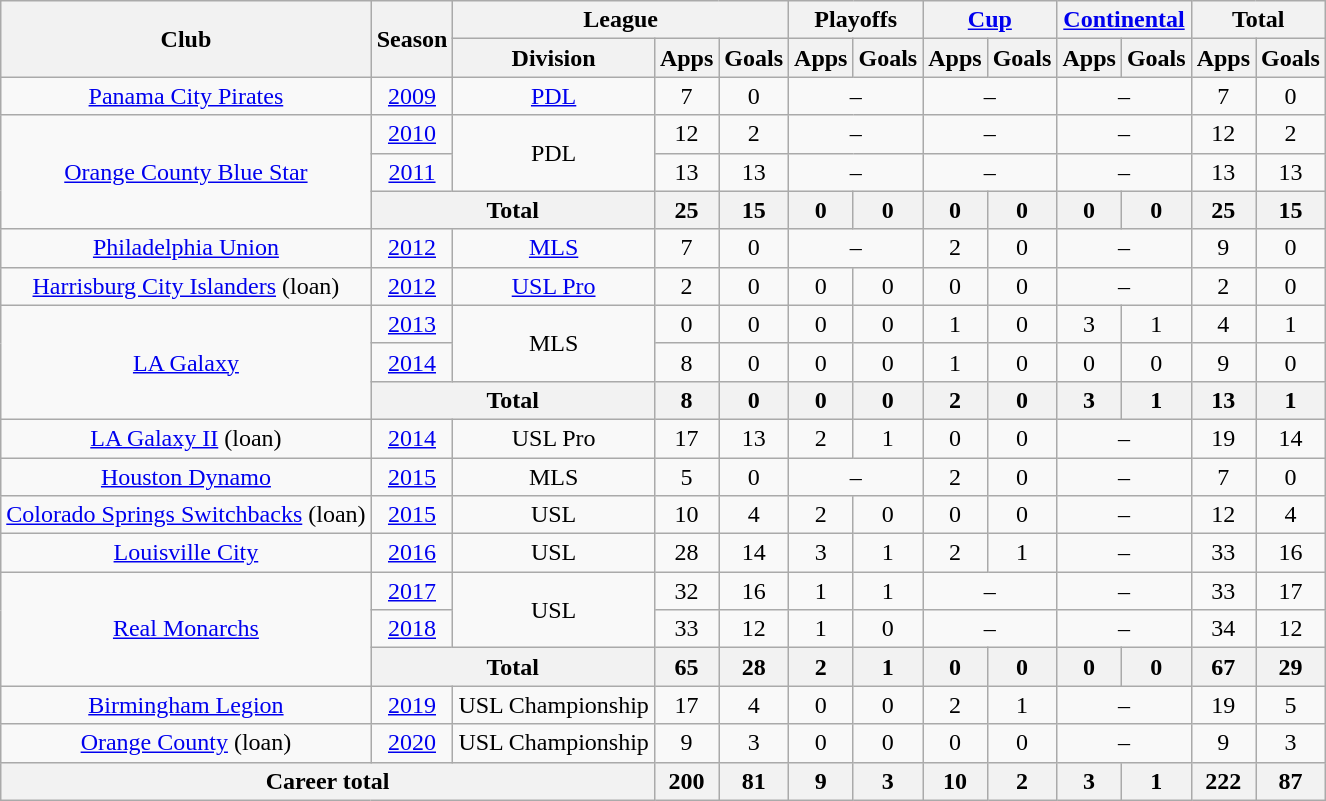<table class="wikitable" style="text-align: center;">
<tr>
<th rowspan=2>Club</th>
<th rowspan=2>Season</th>
<th colspan=3>League</th>
<th colspan=2>Playoffs</th>
<th colspan=2><a href='#'>Cup</a></th>
<th colspan=2><a href='#'>Continental</a></th>
<th colspan=2>Total</th>
</tr>
<tr>
<th>Division</th>
<th>Apps</th>
<th>Goals</th>
<th>Apps</th>
<th>Goals</th>
<th>Apps</th>
<th>Goals</th>
<th>Apps</th>
<th>Goals</th>
<th>Apps</th>
<th>Goals</th>
</tr>
<tr>
<td><a href='#'>Panama City Pirates</a></td>
<td><a href='#'>2009</a></td>
<td><a href='#'>PDL</a></td>
<td>7</td>
<td>0</td>
<td colspan=2>–</td>
<td colspan=2>–</td>
<td colspan=2>–</td>
<td>7</td>
<td>0</td>
</tr>
<tr>
<td rowspan=3><a href='#'>Orange County Blue Star</a></td>
<td><a href='#'>2010</a></td>
<td rowspan=2>PDL</td>
<td>12</td>
<td>2</td>
<td colspan=2>–</td>
<td colspan=2>–</td>
<td colspan=2>–</td>
<td>12</td>
<td>2</td>
</tr>
<tr>
<td><a href='#'>2011</a></td>
<td>13</td>
<td>13</td>
<td colspan=2>–</td>
<td colspan=2>–</td>
<td colspan=2>–</td>
<td>13</td>
<td>13</td>
</tr>
<tr>
<th colspan=2>Total</th>
<th>25</th>
<th>15</th>
<th>0</th>
<th>0</th>
<th>0</th>
<th>0</th>
<th>0</th>
<th>0</th>
<th>25</th>
<th>15</th>
</tr>
<tr>
<td><a href='#'>Philadelphia Union</a></td>
<td><a href='#'>2012</a></td>
<td><a href='#'>MLS</a></td>
<td>7</td>
<td>0</td>
<td colspan=2>–</td>
<td>2</td>
<td>0</td>
<td colspan=2>–</td>
<td>9</td>
<td>0</td>
</tr>
<tr>
<td><a href='#'>Harrisburg City Islanders</a> (loan)</td>
<td><a href='#'>2012</a></td>
<td><a href='#'>USL Pro</a></td>
<td>2</td>
<td>0</td>
<td>0</td>
<td>0</td>
<td>0</td>
<td>0</td>
<td colspan=2>–</td>
<td>2</td>
<td>0</td>
</tr>
<tr>
<td rowspan=3><a href='#'>LA Galaxy</a></td>
<td><a href='#'>2013</a></td>
<td rowspan=2>MLS</td>
<td>0</td>
<td>0</td>
<td>0</td>
<td>0</td>
<td>1</td>
<td>0</td>
<td>3</td>
<td>1</td>
<td>4</td>
<td>1</td>
</tr>
<tr>
<td><a href='#'>2014</a></td>
<td>8</td>
<td>0</td>
<td>0</td>
<td>0</td>
<td>1</td>
<td>0</td>
<td>0</td>
<td>0</td>
<td>9</td>
<td>0</td>
</tr>
<tr>
<th colspan=2>Total</th>
<th>8</th>
<th>0</th>
<th>0</th>
<th>0</th>
<th>2</th>
<th>0</th>
<th>3</th>
<th>1</th>
<th>13</th>
<th>1</th>
</tr>
<tr>
<td><a href='#'>LA Galaxy II</a> (loan)</td>
<td><a href='#'>2014</a></td>
<td>USL Pro</td>
<td>17</td>
<td>13</td>
<td>2</td>
<td>1</td>
<td>0</td>
<td>0</td>
<td colspan=2>–</td>
<td>19</td>
<td>14</td>
</tr>
<tr>
<td><a href='#'>Houston Dynamo</a></td>
<td><a href='#'>2015</a></td>
<td>MLS</td>
<td>5</td>
<td>0</td>
<td colspan=2>–</td>
<td>2</td>
<td>0</td>
<td colspan=2>–</td>
<td>7</td>
<td>0</td>
</tr>
<tr>
<td><a href='#'>Colorado Springs Switchbacks</a> (loan)</td>
<td><a href='#'>2015</a></td>
<td>USL</td>
<td>10</td>
<td>4</td>
<td>2</td>
<td>0</td>
<td>0</td>
<td>0</td>
<td colspan=2>–</td>
<td>12</td>
<td>4</td>
</tr>
<tr>
<td><a href='#'>Louisville City</a></td>
<td><a href='#'>2016</a></td>
<td>USL</td>
<td>28</td>
<td>14</td>
<td>3</td>
<td>1</td>
<td>2</td>
<td>1</td>
<td colspan=2>–</td>
<td>33</td>
<td>16</td>
</tr>
<tr>
<td rowspan=3><a href='#'>Real Monarchs</a></td>
<td><a href='#'>2017</a></td>
<td rowspan=2>USL</td>
<td>32</td>
<td>16</td>
<td>1</td>
<td>1</td>
<td colspan=2>–</td>
<td colspan=2>–</td>
<td>33</td>
<td>17</td>
</tr>
<tr>
<td><a href='#'>2018</a></td>
<td>33</td>
<td>12</td>
<td>1</td>
<td>0</td>
<td colspan=2>–</td>
<td colspan=2>–</td>
<td>34</td>
<td>12</td>
</tr>
<tr>
<th colspan=2>Total</th>
<th>65</th>
<th>28</th>
<th>2</th>
<th>1</th>
<th>0</th>
<th>0</th>
<th>0</th>
<th>0</th>
<th>67</th>
<th>29</th>
</tr>
<tr>
<td><a href='#'>Birmingham Legion</a></td>
<td><a href='#'>2019</a></td>
<td>USL Championship</td>
<td>17</td>
<td>4</td>
<td>0</td>
<td>0</td>
<td>2</td>
<td>1</td>
<td colspan=2>–</td>
<td>19</td>
<td>5</td>
</tr>
<tr>
<td><a href='#'>Orange County</a> (loan)</td>
<td><a href='#'>2020</a></td>
<td>USL Championship</td>
<td>9</td>
<td>3</td>
<td>0</td>
<td>0</td>
<td>0</td>
<td>0</td>
<td colspan=2>–</td>
<td>9</td>
<td>3</td>
</tr>
<tr>
<th colspan=3>Career total</th>
<th>200</th>
<th>81</th>
<th>9</th>
<th>3</th>
<th>10</th>
<th>2</th>
<th>3</th>
<th>1</th>
<th>222</th>
<th>87</th>
</tr>
</table>
